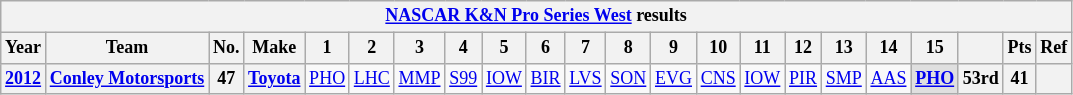<table class="wikitable" style="text-align:center; font-size:75%">
<tr>
<th colspan=22><a href='#'>NASCAR K&N Pro Series West</a> results</th>
</tr>
<tr>
<th>Year</th>
<th>Team</th>
<th>No.</th>
<th>Make</th>
<th>1</th>
<th>2</th>
<th>3</th>
<th>4</th>
<th>5</th>
<th>6</th>
<th>7</th>
<th>8</th>
<th>9</th>
<th>10</th>
<th>11</th>
<th>12</th>
<th>13</th>
<th>14</th>
<th>15</th>
<th></th>
<th>Pts</th>
<th>Ref</th>
</tr>
<tr>
<th><a href='#'>2012</a></th>
<th><a href='#'>Conley Motorsports</a></th>
<th>47</th>
<th><a href='#'>Toyota</a></th>
<td><a href='#'>PHO</a></td>
<td><a href='#'>LHC</a></td>
<td><a href='#'>MMP</a></td>
<td><a href='#'>S99</a></td>
<td><a href='#'>IOW</a></td>
<td><a href='#'>BIR</a></td>
<td><a href='#'>LVS</a></td>
<td><a href='#'>SON</a></td>
<td><a href='#'>EVG</a></td>
<td><a href='#'>CNS</a></td>
<td><a href='#'>IOW</a></td>
<td><a href='#'>PIR</a></td>
<td><a href='#'>SMP</a></td>
<td><a href='#'>AAS</a></td>
<td style="background:#DFDFDF;"><strong><a href='#'>PHO</a></strong><br></td>
<th>53rd</th>
<th>41</th>
<th></th>
</tr>
</table>
